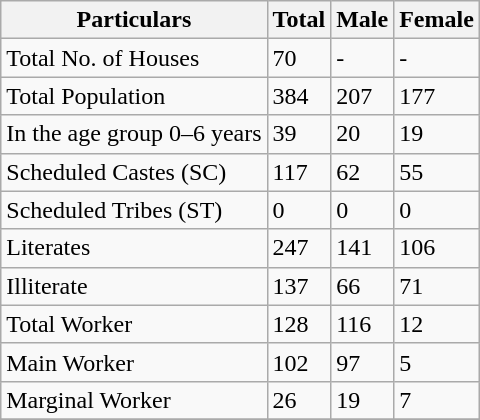<table class="wikitable sortable">
<tr>
<th>Particulars</th>
<th>Total</th>
<th>Male</th>
<th>Female</th>
</tr>
<tr>
<td>Total No. of Houses</td>
<td>70</td>
<td>-</td>
<td>-</td>
</tr>
<tr>
<td>Total Population</td>
<td>384</td>
<td>207</td>
<td>177</td>
</tr>
<tr>
<td>In the age group 0–6 years</td>
<td>39</td>
<td>20</td>
<td>19</td>
</tr>
<tr>
<td>Scheduled Castes (SC)</td>
<td>117</td>
<td>62</td>
<td>55</td>
</tr>
<tr>
<td>Scheduled Tribes (ST)</td>
<td>0</td>
<td>0</td>
<td>0</td>
</tr>
<tr>
<td>Literates</td>
<td>247</td>
<td>141</td>
<td>106</td>
</tr>
<tr>
<td>Illiterate</td>
<td>137</td>
<td>66</td>
<td>71</td>
</tr>
<tr>
<td>Total Worker</td>
<td>128</td>
<td>116</td>
<td>12</td>
</tr>
<tr>
<td>Main Worker</td>
<td>102</td>
<td>97</td>
<td>5</td>
</tr>
<tr>
<td>Marginal Worker</td>
<td>26</td>
<td>19</td>
<td>7</td>
</tr>
<tr>
</tr>
</table>
